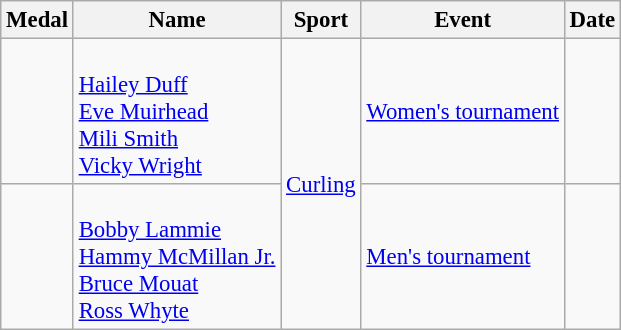<table class="wikitable sortable" style=font-size:95%>
<tr>
<th>Medal</th>
<th>Name</th>
<th>Sport</th>
<th>Event</th>
<th>Date</th>
</tr>
<tr>
<td></td>
<td><br><a href='#'>Hailey Duff</a><br><a href='#'>Eve Muirhead</a><br><a href='#'>Mili Smith</a><br><a href='#'>Vicky Wright</a></td>
<td rowspan=2><a href='#'>Curling</a></td>
<td><a href='#'>Women's tournament</a></td>
<td></td>
</tr>
<tr>
<td></td>
<td><br><a href='#'>Bobby Lammie</a><br><a href='#'>Hammy McMillan Jr.</a><br><a href='#'>Bruce Mouat</a><br><a href='#'>Ross Whyte</a></td>
<td><a href='#'>Men's tournament</a></td>
<td></td>
</tr>
</table>
